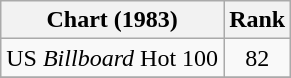<table class="wikitable">
<tr>
<th>Chart (1983)</th>
<th style="text-align:center;">Rank</th>
</tr>
<tr>
<td>US <em>Billboard</em> Hot 100</td>
<td style="text-align:center;">82</td>
</tr>
<tr>
</tr>
</table>
